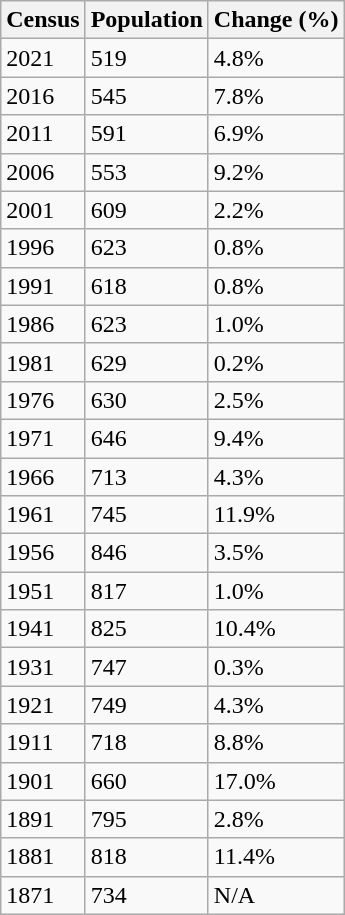<table class="wikitable">
<tr>
<th>Census</th>
<th>Population</th>
<th>Change (%)</th>
</tr>
<tr>
<td>2021</td>
<td>519</td>
<td> 4.8%</td>
</tr>
<tr>
<td>2016</td>
<td>545</td>
<td> 7.8%</td>
</tr>
<tr>
<td>2011</td>
<td>591</td>
<td> 6.9%</td>
</tr>
<tr>
<td>2006</td>
<td>553</td>
<td> 9.2%</td>
</tr>
<tr>
<td>2001</td>
<td>609</td>
<td> 2.2%</td>
</tr>
<tr>
<td>1996</td>
<td>623</td>
<td> 0.8%</td>
</tr>
<tr>
<td>1991</td>
<td>618</td>
<td> 0.8%</td>
</tr>
<tr>
<td>1986</td>
<td>623</td>
<td> 1.0%</td>
</tr>
<tr>
<td>1981</td>
<td>629</td>
<td> 0.2%</td>
</tr>
<tr>
<td>1976</td>
<td>630</td>
<td> 2.5%</td>
</tr>
<tr>
<td>1971</td>
<td>646</td>
<td> 9.4%</td>
</tr>
<tr>
<td>1966</td>
<td>713</td>
<td> 4.3%</td>
</tr>
<tr>
<td>1961</td>
<td>745</td>
<td> 11.9%</td>
</tr>
<tr>
<td>1956</td>
<td>846</td>
<td> 3.5%</td>
</tr>
<tr>
<td>1951</td>
<td>817</td>
<td> 1.0%</td>
</tr>
<tr>
<td>1941</td>
<td>825</td>
<td> 10.4%</td>
</tr>
<tr>
<td>1931</td>
<td>747</td>
<td> 0.3%</td>
</tr>
<tr>
<td>1921</td>
<td>749</td>
<td> 4.3%</td>
</tr>
<tr>
<td>1911</td>
<td>718</td>
<td> 8.8%</td>
</tr>
<tr>
<td>1901</td>
<td>660</td>
<td> 17.0%</td>
</tr>
<tr>
<td>1891</td>
<td>795</td>
<td> 2.8%</td>
</tr>
<tr>
<td>1881</td>
<td>818</td>
<td> 11.4%</td>
</tr>
<tr>
<td>1871</td>
<td>734</td>
<td>N/A</td>
</tr>
</table>
